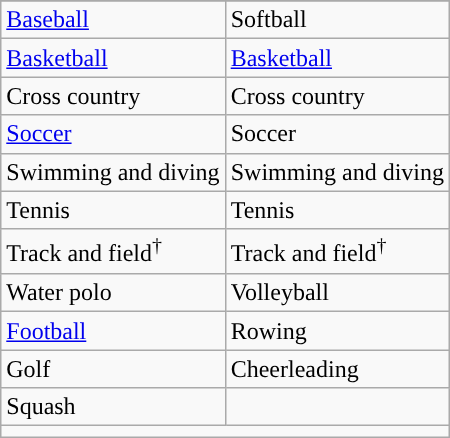<table class="wikitable" style=" ">
<tr>
</tr>
<tr>
<td><a href='#'>Baseball</a></td>
<td>Softball</td>
</tr>
<tr>
<td><a href='#'>Basketball</a></td>
<td><a href='#'>Basketball</a></td>
</tr>
<tr>
<td>Cross country</td>
<td>Cross country</td>
</tr>
<tr>
<td><a href='#'>Soccer</a></td>
<td>Soccer</td>
</tr>
<tr>
<td>Swimming and diving</td>
<td>Swimming and diving</td>
</tr>
<tr>
<td>Tennis</td>
<td>Tennis</td>
</tr>
<tr>
<td>Track and field<sup>†</sup></td>
<td>Track and field<sup>†</sup></td>
</tr>
<tr>
<td>Water polo</td>
<td>Volleyball</td>
</tr>
<tr>
<td><a href='#'>Football</a></td>
<td>Rowing</td>
</tr>
<tr>
<td>Golf</td>
<td>Cheerleading</td>
</tr>
<tr>
<td>Squash</td>
<td></td>
</tr>
<tr>
<td colspan="2"></td>
</tr>
</table>
